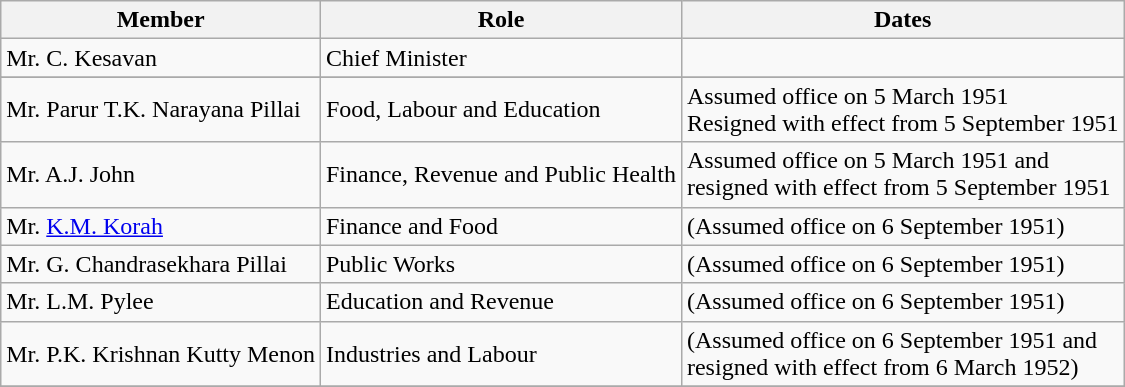<table class="wikitable sortable">
<tr>
<th>Member</th>
<th>Role</th>
<th>Dates</th>
</tr>
<tr>
<td>Mr. C. Kesavan</td>
<td>Chief Minister</td>
<td></td>
</tr>
<tr>
</tr>
<tr>
<td>Mr. Parur T.K. Narayana Pillai</td>
<td>Food, Labour and Education</td>
<td>Assumed office on 5 March 1951<br>Resigned with effect from 5 September 1951</td>
</tr>
<tr>
<td>Mr. A.J. John</td>
<td>Finance, Revenue and Public Health</td>
<td>Assumed office on 5 March 1951 and<br>resigned with effect from 5 September 1951</td>
</tr>
<tr>
<td>Mr. <a href='#'>K.M. Korah</a></td>
<td>Finance and Food</td>
<td>(Assumed office on 6 September 1951)</td>
</tr>
<tr>
<td>Mr. G. Chandrasekhara Pillai</td>
<td>Public Works</td>
<td>(Assumed office on 6 September 1951)</td>
</tr>
<tr>
<td>Mr. L.M. Pylee</td>
<td>Education and Revenue</td>
<td>(Assumed office on 6 September 1951)</td>
</tr>
<tr>
<td>Mr. P.K. Krishnan Kutty Menon</td>
<td>Industries and Labour</td>
<td>(Assumed office on 6 September 1951 and<br>resigned with effect from 6 March 1952)</td>
</tr>
<tr>
</tr>
</table>
